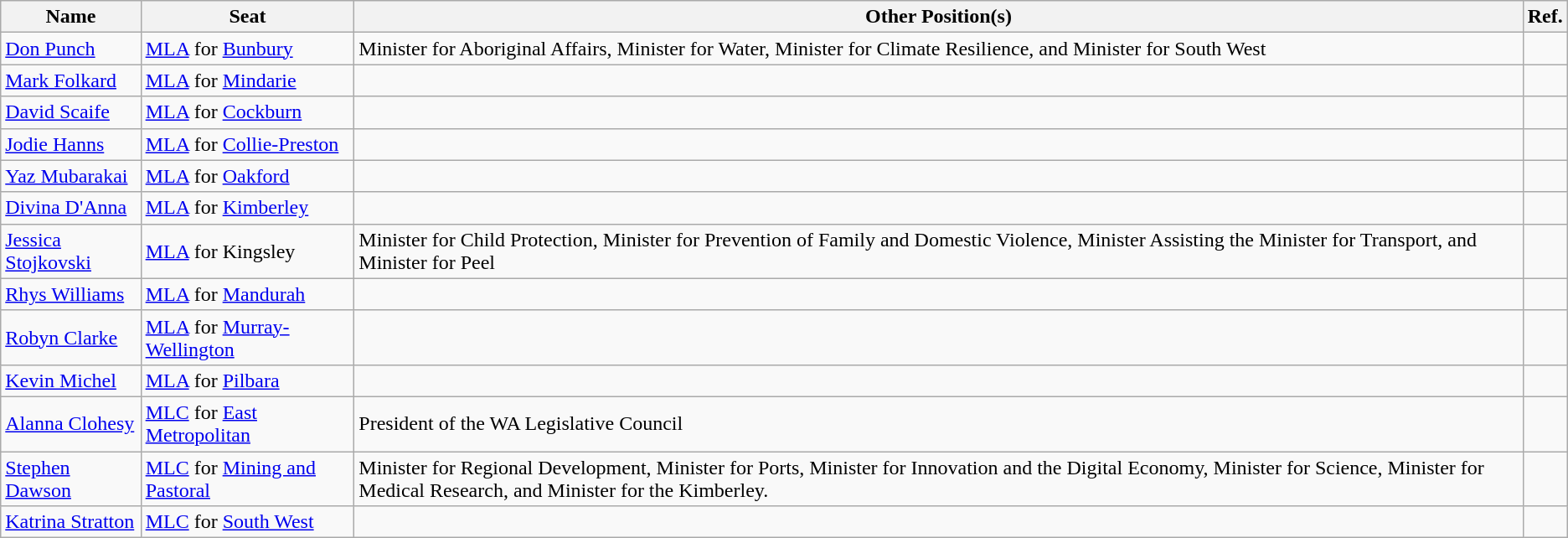<table class="wikitable">
<tr>
<th>Name</th>
<th>Seat</th>
<th>Other Position(s)</th>
<th>Ref.</th>
</tr>
<tr>
<td><a href='#'>Don Punch</a></td>
<td><a href='#'>MLA</a> for <a href='#'>Bunbury</a></td>
<td>Minister for Aboriginal Affairs, Minister for Water, Minister for Climate Resilience, and Minister for South West</td>
<td></td>
</tr>
<tr>
<td><a href='#'>Mark Folkard</a></td>
<td><a href='#'>MLA</a> for <a href='#'>Mindarie</a></td>
<td></td>
<td></td>
</tr>
<tr>
<td><a href='#'>David Scaife</a></td>
<td><a href='#'>MLA</a> for <a href='#'>Cockburn</a></td>
<td></td>
<td></td>
</tr>
<tr>
<td><a href='#'>Jodie Hanns</a></td>
<td><a href='#'>MLA</a> for <a href='#'>Collie-Preston</a></td>
<td></td>
<td></td>
</tr>
<tr>
<td><a href='#'>Yaz Mubarakai</a></td>
<td><a href='#'>MLA</a> for <a href='#'>Oakford</a></td>
<td></td>
<td></td>
</tr>
<tr>
<td><a href='#'>Divina D'Anna</a></td>
<td><a href='#'>MLA</a> for <a href='#'>Kimberley</a></td>
<td></td>
<td></td>
</tr>
<tr>
<td><a href='#'>Jessica Stojkovski</a></td>
<td><a href='#'>MLA</a> for Kingsley</td>
<td>Minister for Child Protection, Minister for Prevention of Family and Domestic Violence, Minister Assisting the Minister for Transport, and Minister for Peel</td>
<td></td>
</tr>
<tr>
<td><a href='#'>Rhys Williams</a></td>
<td><a href='#'>MLA</a> for <a href='#'>Mandurah</a></td>
<td></td>
<td></td>
</tr>
<tr>
<td><a href='#'>Robyn Clarke</a></td>
<td><a href='#'>MLA</a> for <a href='#'>Murray-Wellington</a></td>
<td></td>
<td></td>
</tr>
<tr>
<td><a href='#'>Kevin Michel</a></td>
<td><a href='#'>MLA</a> for <a href='#'>Pilbara</a></td>
<td></td>
<td></td>
</tr>
<tr>
<td><a href='#'>Alanna Clohesy</a></td>
<td><a href='#'>MLC</a> for <a href='#'>East Metropolitan</a></td>
<td>President of the WA Legislative Council</td>
<td></td>
</tr>
<tr>
<td><a href='#'>Stephen Dawson</a></td>
<td><a href='#'>MLC</a> for <a href='#'>Mining and Pastoral</a></td>
<td>Minister for Regional Development, Minister for Ports, Minister for Innovation and the Digital Economy, Minister for Science, Minister for Medical Research, and Minister for the Kimberley.</td>
<td></td>
</tr>
<tr>
<td><a href='#'>Katrina Stratton</a></td>
<td><a href='#'>MLC</a> for <a href='#'>South West</a></td>
<td></td>
<td></td>
</tr>
</table>
